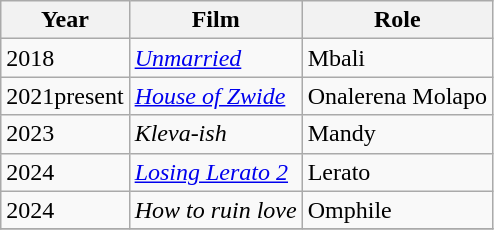<table class="wikitable">
<tr>
<th>Year</th>
<th>Film</th>
<th>Role</th>
</tr>
<tr>
<td>2018</td>
<td><em><a href='#'>Unmarried</a></em></td>
<td>Mbali</td>
</tr>
<tr>
<td>2021present</td>
<td><em><a href='#'>House of Zwide</a></em></td>
<td>Onalerena Molapo</td>
</tr>
<tr>
<td>2023</td>
<td><em>Kleva-ish</em></td>
<td>Mandy</td>
</tr>
<tr>
<td>2024</td>
<td><em><a href='#'>Losing Lerato 2</a></em></td>
<td>Lerato</td>
</tr>
<tr>
<td>2024</td>
<td><em>How to ruin love</em></td>
<td>Omphile</td>
</tr>
<tr>
</tr>
</table>
